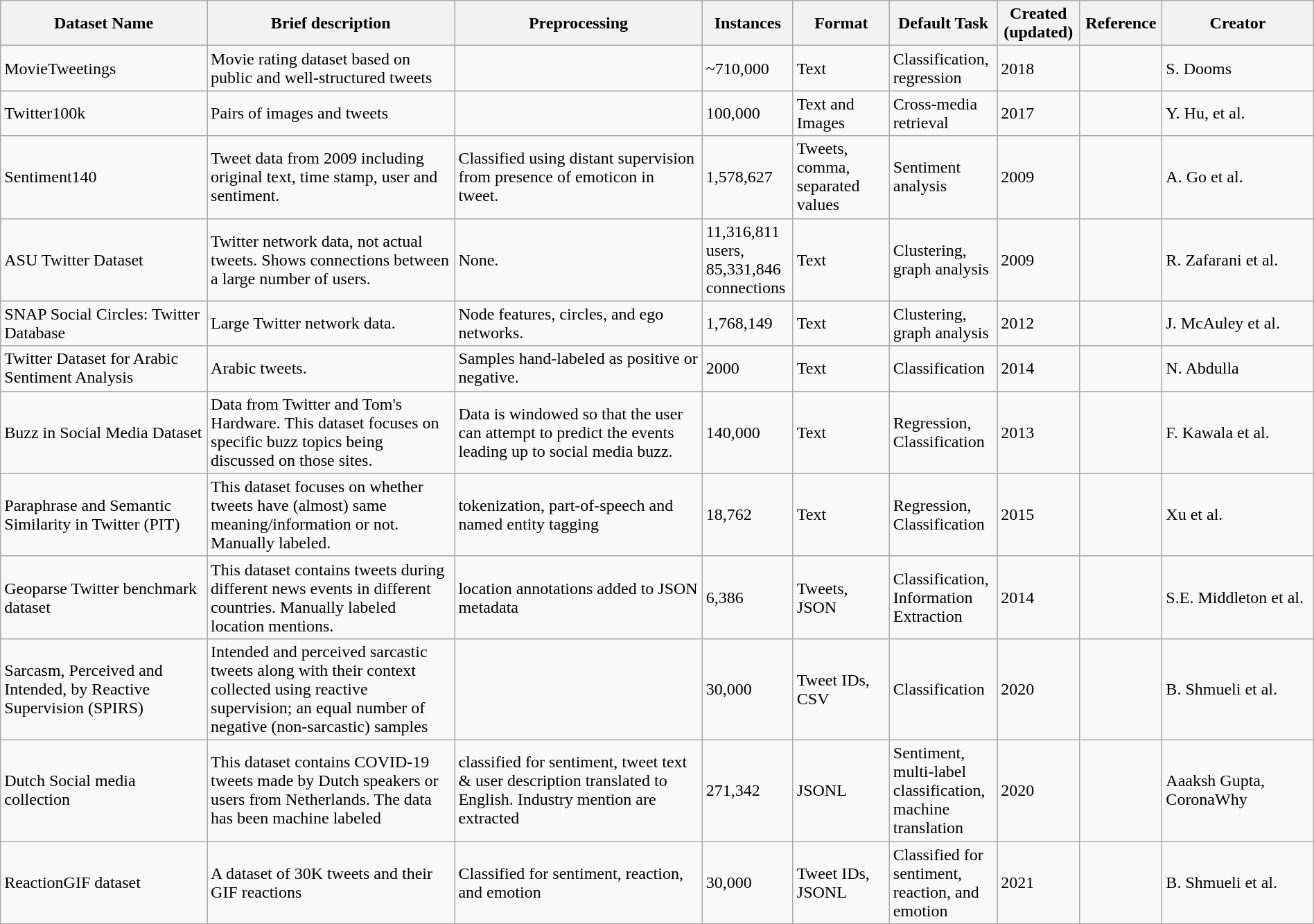<table style="width: 100%" class="wikitable sortable">
<tr>
<th scope="col" style="width: 15%;">Dataset Name</th>
<th scope="col" style="width: 18%;">Brief description</th>
<th scope="col" style="width: 18%;">Preprocessing</th>
<th scope="col" style="width: 6%;">Instances</th>
<th scope="col" style="width: 7%;">Format</th>
<th scope="col" style="width: 7%;">Default Task</th>
<th scope="col" style="width: 6%;">Created (updated)</th>
<th scope="col" style="width: 6%;">Reference</th>
<th scope="col" style="width: 11%;">Creator</th>
</tr>
<tr>
<td>MovieTweetings</td>
<td>Movie rating dataset based on public and well-structured tweets</td>
<td></td>
<td>~710,000</td>
<td>Text</td>
<td>Classification, regression</td>
<td>2018</td>
<td></td>
<td>S. Dooms</td>
</tr>
<tr>
<td>Twitter100k</td>
<td>Pairs of images and tweets</td>
<td></td>
<td>100,000</td>
<td>Text and Images</td>
<td>Cross-media retrieval</td>
<td>2017</td>
<td></td>
<td>Y. Hu, et al.</td>
</tr>
<tr>
<td>Sentiment140</td>
<td>Tweet data from 2009 including original text, time stamp, user and sentiment.</td>
<td>Classified using distant supervision from presence of emoticon in tweet.</td>
<td>1,578,627</td>
<td>Tweets, comma, separated values</td>
<td>Sentiment analysis</td>
<td>2009</td>
<td></td>
<td>A. Go et al.</td>
</tr>
<tr>
<td>ASU Twitter Dataset</td>
<td>Twitter network data, not actual tweets. Shows connections between a large number of users.</td>
<td>None.</td>
<td>11,316,811 users, 85,331,846 connections</td>
<td>Text</td>
<td>Clustering, graph analysis</td>
<td>2009</td>
<td></td>
<td>R. Zafarani et al.</td>
</tr>
<tr>
<td>SNAP Social Circles: Twitter Database</td>
<td>Large Twitter network data.</td>
<td>Node features, circles, and ego networks.</td>
<td>1,768,149</td>
<td>Text</td>
<td>Clustering, graph analysis</td>
<td>2012</td>
<td></td>
<td>J. McAuley et al.</td>
</tr>
<tr>
<td>Twitter Dataset for Arabic Sentiment Analysis</td>
<td>Arabic tweets.</td>
<td>Samples hand-labeled as positive or negative.</td>
<td>2000</td>
<td>Text</td>
<td>Classification</td>
<td>2014</td>
<td></td>
<td>N. Abdulla</td>
</tr>
<tr>
<td>Buzz in Social Media Dataset</td>
<td>Data from Twitter and Tom's Hardware. This dataset focuses on specific buzz topics being discussed on those sites.</td>
<td>Data is windowed so that the user can attempt to predict the events leading up to social media buzz.</td>
<td>140,000</td>
<td>Text</td>
<td>Regression, Classification</td>
<td>2013</td>
<td></td>
<td>F. Kawala et al.</td>
</tr>
<tr>
<td>Paraphrase and Semantic Similarity in Twitter (PIT)</td>
<td>This dataset focuses on whether tweets have (almost) same meaning/information or not. Manually labeled.</td>
<td>tokenization, part-of-speech and named entity tagging</td>
<td>18,762</td>
<td>Text</td>
<td>Regression, Classification</td>
<td>2015</td>
<td></td>
<td>Xu et al.</td>
</tr>
<tr>
<td>Geoparse Twitter benchmark dataset</td>
<td>This dataset contains tweets during different news events in different countries. Manually labeled location mentions.</td>
<td>location annotations added to JSON metadata</td>
<td>6,386</td>
<td>Tweets, JSON</td>
<td>Classification, Information Extraction</td>
<td>2014</td>
<td></td>
<td>S.E. Middleton et al.</td>
</tr>
<tr>
<td>Sarcasm, Perceived and Intended, by Reactive Supervision (SPIRS)</td>
<td>Intended and perceived sarcastic tweets along with their context collected using reactive supervision; an equal number of negative (non-sarcastic) samples</td>
<td></td>
<td>30,000</td>
<td>Tweet IDs, CSV</td>
<td>Classification</td>
<td>2020</td>
<td></td>
<td>B. Shmueli et al.</td>
</tr>
<tr>
<td>Dutch Social media collection</td>
<td>This dataset contains COVID-19 tweets made by Dutch speakers or users from Netherlands. The data has been machine labeled</td>
<td>classified for sentiment, tweet text & user description translated to English. Industry mention are extracted</td>
<td>271,342</td>
<td>JSONL</td>
<td>Sentiment, multi-label classification, machine translation</td>
<td>2020</td>
<td></td>
<td>Aaaksh Gupta, CoronaWhy</td>
</tr>
<tr>
<td>ReactionGIF dataset</td>
<td>A dataset of 30K tweets and their GIF reactions</td>
<td>Classified for sentiment, reaction, and emotion</td>
<td>30,000</td>
<td>Tweet IDs, JSONL</td>
<td>Classified for sentiment, reaction, and emotion</td>
<td>2021</td>
<td></td>
<td>B. Shmueli et al.</td>
</tr>
</table>
